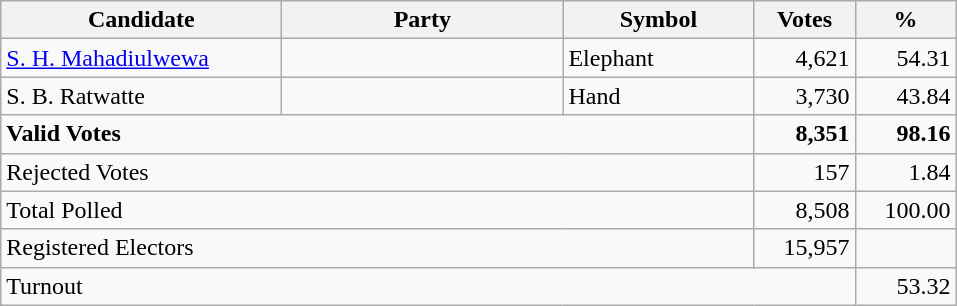<table class="wikitable" border="1" style="text-align:right;">
<tr>
<th align=left width="180">Candidate</th>
<th align=left width="180">Party</th>
<th align=left width="120">Symbol</th>
<th align=left width="60">Votes</th>
<th align=left width="60">%</th>
</tr>
<tr>
<td align=left><a href='#'>S. H. Mahadiulwewa</a></td>
<td align=left></td>
<td align=left>Elephant</td>
<td>4,621</td>
<td>54.31</td>
</tr>
<tr>
<td align=left>S. B. Ratwatte</td>
<td align=left></td>
<td align=left>Hand</td>
<td>3,730</td>
<td>43.84</td>
</tr>
<tr>
<td align=left colspan=3><strong>Valid Votes</strong></td>
<td><strong>8,351</strong></td>
<td><strong>98.16</strong></td>
</tr>
<tr>
<td align=left colspan=3>Rejected Votes</td>
<td>157</td>
<td>1.84</td>
</tr>
<tr>
<td align=left colspan=3>Total Polled</td>
<td>8,508</td>
<td>100.00</td>
</tr>
<tr>
<td align=left colspan=3>Registered Electors</td>
<td>15,957</td>
<td></td>
</tr>
<tr>
<td align=left colspan=4>Turnout</td>
<td>53.32</td>
</tr>
</table>
